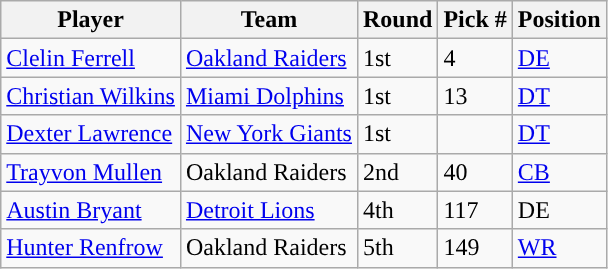<table class="wikitable">
<tr>
<th>Player</th>
<th>Team</th>
<th>Round</th>
<th>Pick #</th>
<th>Position</th>
</tr>
<tr>
<td><a href='#'>Clelin Ferrell</a></td>
<td><a href='#'>Oakland Raiders</a></td>
<td>1st</td>
<td>4</td>
<td><a href='#'>DE</a></td>
</tr>
<tr>
<td><a href='#'>Christian Wilkins</a></td>
<td><a href='#'>Miami Dolphins</a></td>
<td>1st</td>
<td>13</td>
<td><a href='#'>DT</a></td>
</tr>
<tr>
<td><a href='#'>Dexter Lawrence</a></td>
<td><a href='#'>New York Giants</a></td>
<td>1st</td>
<td></td>
<td><a href='#'>DT</a></td>
</tr>
<tr>
<td><a href='#'>Trayvon Mullen</a></td>
<td>Oakland Raiders</td>
<td>2nd</td>
<td>40</td>
<td><a href='#'>CB</a></td>
</tr>
<tr>
<td><a href='#'>Austin Bryant</a></td>
<td><a href='#'>Detroit Lions</a></td>
<td>4th</td>
<td>117</td>
<td>DE</td>
</tr>
<tr>
<td><a href='#'>Hunter Renfrow</a></td>
<td>Oakland Raiders</td>
<td>5th</td>
<td>149</td>
<td><a href='#'>WR</a></td>
</tr>
</table>
